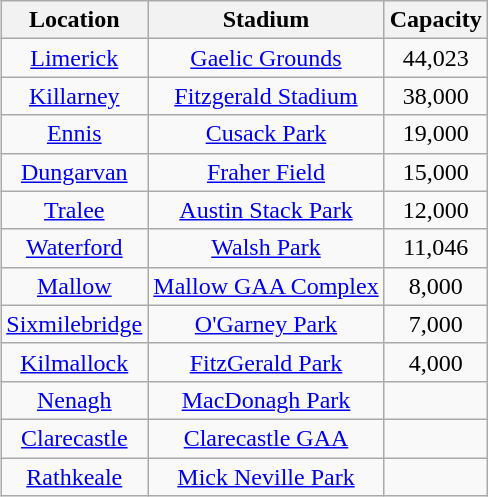<table class="wikitable" style="text-align:center; margin-left:1em; float:right">
<tr>
<th>Location</th>
<th>Stadium</th>
<th>Capacity</th>
</tr>
<tr>
<td><a href='#'>Limerick</a></td>
<td><a href='#'>Gaelic Grounds</a></td>
<td align="center">44,023</td>
</tr>
<tr>
<td><a href='#'>Killarney</a></td>
<td><a href='#'>Fitzgerald Stadium</a></td>
<td align="center">38,000</td>
</tr>
<tr>
<td><a href='#'>Ennis</a></td>
<td><a href='#'>Cusack Park</a></td>
<td align="center">19,000</td>
</tr>
<tr>
<td><a href='#'>Dungarvan</a></td>
<td><a href='#'>Fraher Field</a></td>
<td align="center">15,000</td>
</tr>
<tr>
<td><a href='#'>Tralee</a></td>
<td><a href='#'>Austin Stack Park</a></td>
<td align="center">12,000</td>
</tr>
<tr>
<td><a href='#'>Waterford</a></td>
<td><a href='#'>Walsh Park</a></td>
<td align="center">11,046</td>
</tr>
<tr>
<td><a href='#'>Mallow</a></td>
<td><a href='#'>Mallow GAA Complex</a></td>
<td align="center">8,000</td>
</tr>
<tr>
<td><a href='#'>Sixmilebridge</a></td>
<td><a href='#'>O'Garney Park</a></td>
<td align="center">7,000</td>
</tr>
<tr>
<td><a href='#'>Kilmallock</a></td>
<td><a href='#'>FitzGerald Park</a></td>
<td align="center">4,000</td>
</tr>
<tr>
<td><a href='#'>Nenagh</a></td>
<td><a href='#'>MacDonagh Park</a></td>
<td align="center"></td>
</tr>
<tr>
<td><a href='#'>Clarecastle</a></td>
<td><a href='#'>Clarecastle GAA</a></td>
<td align="center"></td>
</tr>
<tr>
<td><a href='#'>Rathkeale</a></td>
<td><a href='#'>Mick Neville Park</a></td>
<td align="center"></td>
</tr>
</table>
